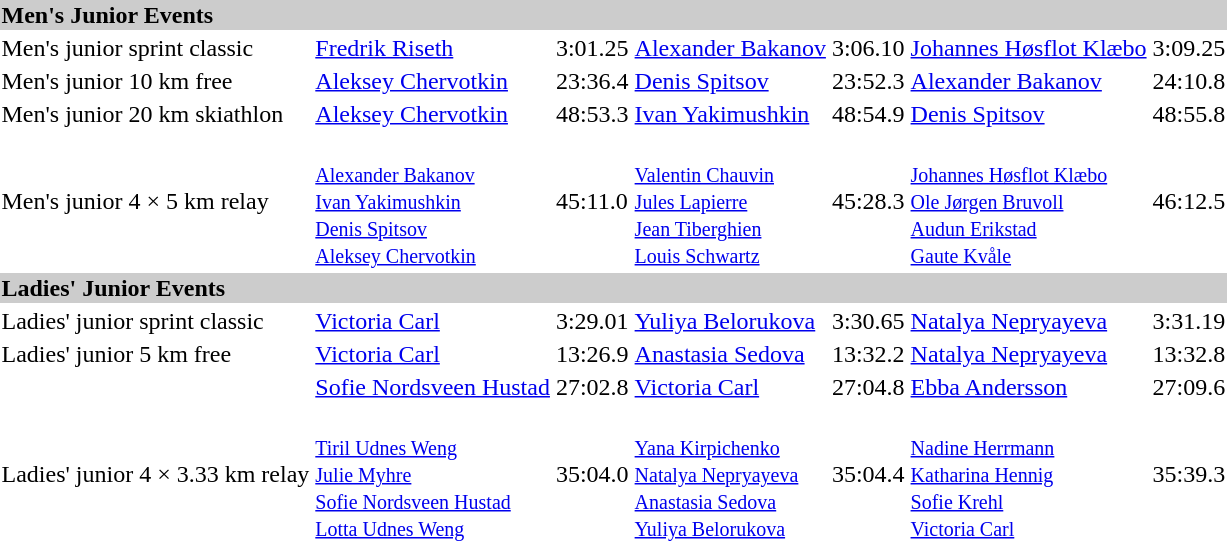<table>
<tr style="background:#ccc;">
<td colspan=7><strong>Men's Junior Events</strong></td>
</tr>
<tr>
<td>Men's junior sprint classic</td>
<td><a href='#'>Fredrik Riseth</a><br></td>
<td>3:01.25</td>
<td><a href='#'>Alexander Bakanov</a><br></td>
<td>3:06.10</td>
<td><a href='#'>Johannes Høsflot Klæbo</a><br></td>
<td>3:09.25</td>
</tr>
<tr>
<td>Men's junior 10 km free</td>
<td><a href='#'>Aleksey Chervotkin</a><br></td>
<td>23:36.4</td>
<td><a href='#'>Denis Spitsov</a><br></td>
<td>23:52.3</td>
<td><a href='#'>Alexander Bakanov</a><br></td>
<td>24:10.8</td>
</tr>
<tr>
<td>Men's junior 20 km skiathlon</td>
<td><a href='#'>Aleksey Chervotkin</a><br></td>
<td>48:53.3</td>
<td><a href='#'>Ivan Yakimushkin</a><br></td>
<td>48:54.9</td>
<td><a href='#'>Denis Spitsov</a><br></td>
<td>48:55.8</td>
</tr>
<tr>
<td>Men's junior 4 × 5 km relay</td>
<td><br><small><a href='#'>Alexander Bakanov</a><br><a href='#'>Ivan Yakimushkin</a><br><a href='#'>Denis Spitsov</a><br><a href='#'>Aleksey Chervotkin</a></small></td>
<td>45:11.0</td>
<td><br><small><a href='#'>Valentin Chauvin</a><br><a href='#'>Jules Lapierre</a><br><a href='#'>Jean Tiberghien</a><br><a href='#'>Louis Schwartz</a></small></td>
<td>45:28.3</td>
<td><br><small><a href='#'>Johannes Høsflot Klæbo</a><br><a href='#'>Ole Jørgen Bruvoll</a><br><a href='#'>Audun Erikstad</a><br><a href='#'>Gaute Kvåle</a></small></td>
<td>46:12.5</td>
</tr>
<tr style="background:#ccc;">
<td colspan=7><strong>Ladies' Junior Events</strong></td>
</tr>
<tr>
<td>Ladies' junior sprint classic</td>
<td><a href='#'>Victoria Carl</a><br></td>
<td>3:29.01</td>
<td><a href='#'>Yuliya Belorukova</a><br></td>
<td>3:30.65</td>
<td><a href='#'>Natalya Nepryayeva</a><br></td>
<td>3:31.19</td>
</tr>
<tr>
<td>Ladies' junior 5 km free</td>
<td><a href='#'>Victoria Carl</a><br></td>
<td>13:26.9</td>
<td><a href='#'>Anastasia Sedova</a><br></td>
<td>13:32.2</td>
<td><a href='#'>Natalya Nepryayeva</a><br></td>
<td>13:32.8</td>
</tr>
<tr>
<td></td>
<td><a href='#'>Sofie Nordsveen Hustad</a><br></td>
<td>27:02.8</td>
<td><a href='#'>Victoria Carl</a><br></td>
<td>27:04.8</td>
<td><a href='#'>Ebba Andersson</a><br></td>
<td>27:09.6</td>
</tr>
<tr>
<td>Ladies' junior 4 × 3.33 km relay</td>
<td><br><small><a href='#'>Tiril Udnes Weng</a><br><a href='#'>Julie Myhre</a><br><a href='#'>Sofie Nordsveen Hustad</a><br><a href='#'>Lotta Udnes Weng</a></small></td>
<td>35:04.0</td>
<td><br><small><a href='#'>Yana Kirpichenko</a><br><a href='#'>Natalya Nepryayeva</a><br><a href='#'>Anastasia Sedova</a><br><a href='#'>Yuliya Belorukova</a></small></td>
<td>35:04.4</td>
<td><br><small><a href='#'>Nadine Herrmann</a><br><a href='#'>Katharina Hennig</a><br><a href='#'>Sofie Krehl</a><br><a href='#'>Victoria Carl</a></small></td>
<td>35:39.3</td>
</tr>
</table>
